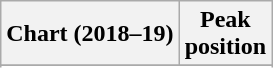<table class="wikitable sortable plainrowheaders" style="text-align:center">
<tr>
<th scope="col">Chart (2018–19)</th>
<th scope="col">Peak<br>position</th>
</tr>
<tr>
</tr>
<tr>
</tr>
<tr>
</tr>
</table>
